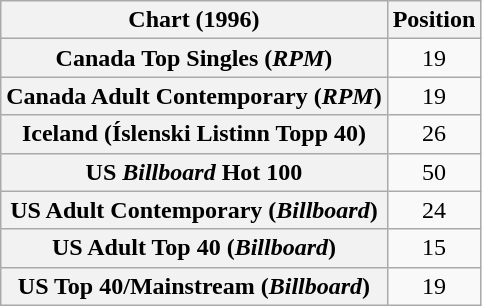<table class="wikitable sortable plainrowheaders" style="text-align:center">
<tr>
<th>Chart (1996)</th>
<th>Position</th>
</tr>
<tr>
<th scope="row">Canada Top Singles (<em>RPM</em>)</th>
<td>19</td>
</tr>
<tr>
<th scope="row">Canada Adult Contemporary (<em>RPM</em>)</th>
<td>19</td>
</tr>
<tr>
<th scope="row">Iceland (Íslenski Listinn Topp 40)</th>
<td>26</td>
</tr>
<tr>
<th scope="row">US <em>Billboard</em> Hot 100</th>
<td>50</td>
</tr>
<tr>
<th scope="row">US Adult Contemporary (<em>Billboard</em>)</th>
<td>24</td>
</tr>
<tr>
<th scope="row">US Adult Top 40 (<em>Billboard</em>)</th>
<td>15</td>
</tr>
<tr>
<th scope="row">US Top 40/Mainstream (<em>Billboard</em>)</th>
<td>19</td>
</tr>
</table>
